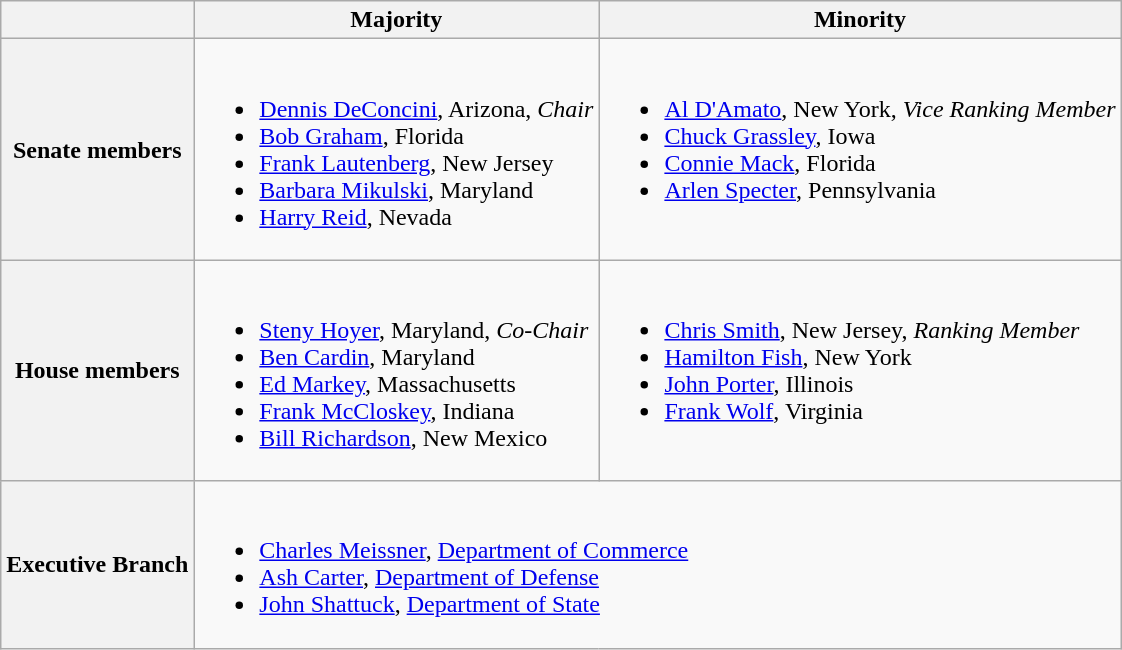<table class=wikitable>
<tr>
<th></th>
<th>Majority</th>
<th>Minority</th>
</tr>
<tr>
<th>Senate members</th>
<td valign="top" ><br><ul><li><a href='#'>Dennis DeConcini</a>, Arizona, <em>Chair</em></li><li><a href='#'>Bob Graham</a>, Florida</li><li><a href='#'>Frank Lautenberg</a>, New Jersey</li><li><a href='#'>Barbara Mikulski</a>, Maryland</li><li><a href='#'>Harry Reid</a>, Nevada</li></ul></td>
<td valign="top" ><br><ul><li><a href='#'>Al D'Amato</a>, New York, <em>Vice Ranking Member</em></li><li><a href='#'>Chuck Grassley</a>, Iowa</li><li><a href='#'>Connie Mack</a>, Florida</li><li><a href='#'>Arlen Specter</a>, Pennsylvania</li></ul></td>
</tr>
<tr>
<th>House members</th>
<td valign="top" ><br><ul><li><a href='#'>Steny Hoyer</a>, Maryland, <em>Co-Chair</em></li><li><a href='#'>Ben Cardin</a>, Maryland</li><li><a href='#'>Ed Markey</a>, Massachusetts</li><li><a href='#'>Frank McCloskey</a>, Indiana</li><li><a href='#'>Bill Richardson</a>, New Mexico</li></ul></td>
<td valign="top" ><br><ul><li><a href='#'>Chris Smith</a>, New Jersey, <em>Ranking Member</em></li><li><a href='#'>Hamilton Fish</a>, New York</li><li><a href='#'>John Porter</a>, Illinois</li><li><a href='#'>Frank Wolf</a>, Virginia</li></ul></td>
</tr>
<tr>
<th>Executive Branch</th>
<td colspan=2><br><ul><li><a href='#'>Charles Meissner</a>, <a href='#'>Department of Commerce</a></li><li><a href='#'>Ash Carter</a>, <a href='#'>Department of Defense</a></li><li><a href='#'>John Shattuck</a>, <a href='#'>Department of State</a></li></ul></td>
</tr>
</table>
